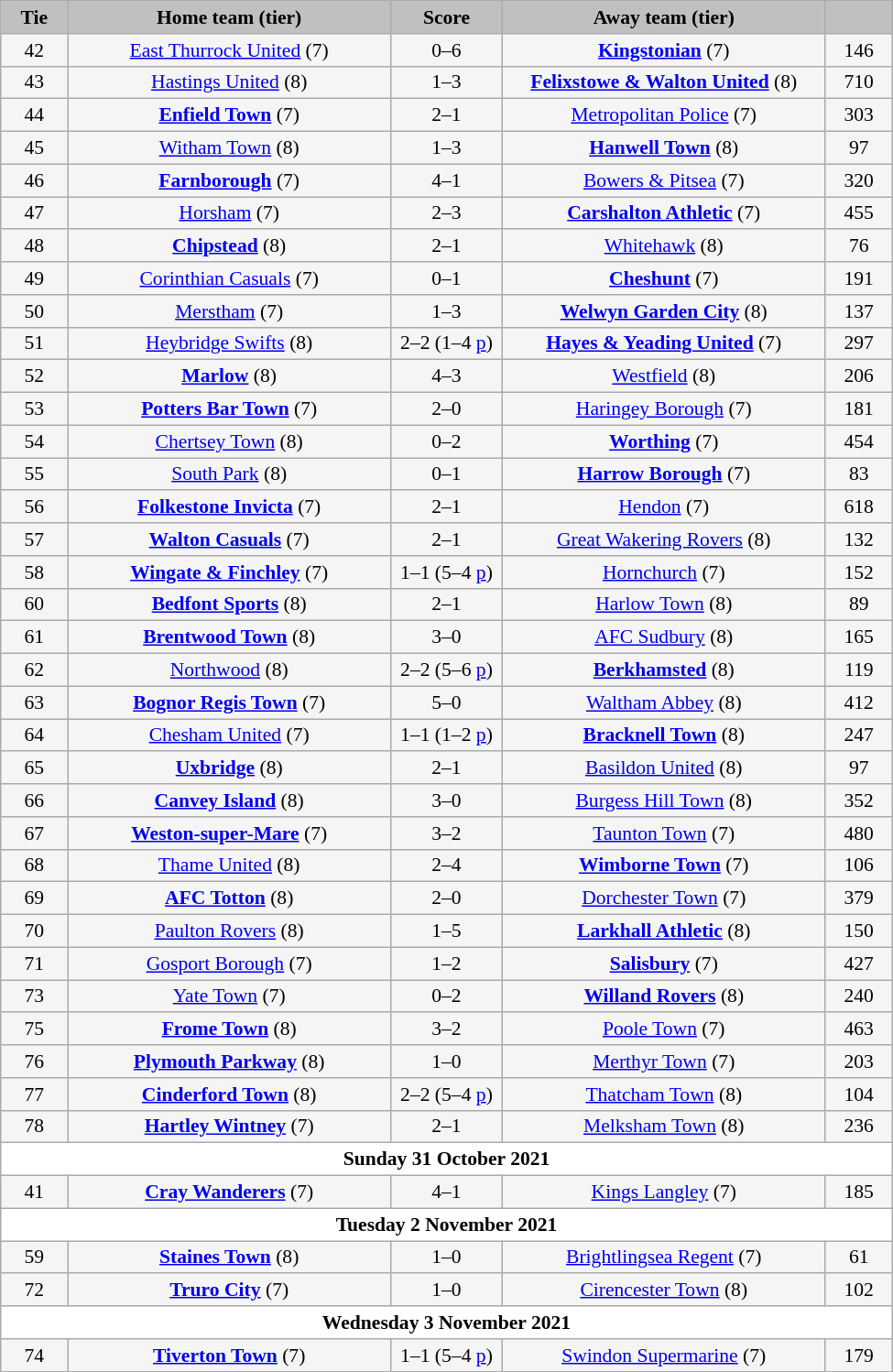<table class="wikitable" style="width: 650px; background:WhiteSmoke; text-align:center; font-size:90%">
<tr>
<td scope="col" style="width:  7.50%; background:silver;"><strong>Tie</strong></td>
<td scope="col" style="width: 36.25%; background:silver;"><strong>Home team (tier)</strong></td>
<td scope="col" style="width: 12.50%; background:silver;"><strong>Score</strong></td>
<td scope="col" style="width: 36.25%; background:silver;"><strong>Away team (tier)</strong></td>
<td scope="col" style="width:  7.50%; background:silver;"><strong></strong></td>
</tr>
<tr>
<td>42</td>
<td><a href='#'>East Thurrock United</a> (7)</td>
<td>0–6</td>
<td><strong><a href='#'>Kingstonian</a></strong> (7)</td>
<td>146</td>
</tr>
<tr>
<td>43</td>
<td><a href='#'>Hastings United</a> (8)</td>
<td>1–3</td>
<td><strong><a href='#'>Felixstowe & Walton United</a></strong> (8)</td>
<td>710</td>
</tr>
<tr>
<td>44</td>
<td><strong><a href='#'>Enfield Town</a></strong> (7)</td>
<td>2–1</td>
<td><a href='#'>Metropolitan Police</a> (7)</td>
<td>303</td>
</tr>
<tr>
<td>45</td>
<td><a href='#'>Witham Town</a> (8)</td>
<td>1–3</td>
<td><strong><a href='#'>Hanwell Town</a></strong> (8)</td>
<td>97</td>
</tr>
<tr>
<td>46</td>
<td><strong><a href='#'>Farnborough</a></strong> (7)</td>
<td>4–1</td>
<td><a href='#'>Bowers & Pitsea</a> (7)</td>
<td>320</td>
</tr>
<tr>
<td>47</td>
<td><a href='#'>Horsham</a> (7)</td>
<td>2–3</td>
<td><strong><a href='#'>Carshalton Athletic</a></strong> (7)</td>
<td>455</td>
</tr>
<tr>
<td>48</td>
<td><strong><a href='#'>Chipstead</a></strong> (8)</td>
<td>2–1</td>
<td><a href='#'>Whitehawk</a> (8)</td>
<td>76</td>
</tr>
<tr>
<td>49</td>
<td><a href='#'>Corinthian Casuals</a> (7)</td>
<td>0–1</td>
<td><strong><a href='#'>Cheshunt</a></strong> (7)</td>
<td>191</td>
</tr>
<tr>
<td>50</td>
<td><a href='#'>Merstham</a> (7)</td>
<td>1–3</td>
<td><strong><a href='#'>Welwyn Garden City</a></strong> (8)</td>
<td>137</td>
</tr>
<tr>
<td>51</td>
<td><a href='#'>Heybridge Swifts</a> (8)</td>
<td>2–2 (1–4 <a href='#'>p</a>)</td>
<td><strong><a href='#'>Hayes & Yeading United</a></strong> (7)</td>
<td>297</td>
</tr>
<tr>
<td>52</td>
<td><strong><a href='#'>Marlow</a></strong> (8)</td>
<td>4–3</td>
<td><a href='#'>Westfield</a> (8)</td>
<td>206</td>
</tr>
<tr>
<td>53</td>
<td><strong><a href='#'>Potters Bar Town</a></strong> (7)</td>
<td>2–0</td>
<td><a href='#'>Haringey Borough</a> (7)</td>
<td>181</td>
</tr>
<tr>
<td>54</td>
<td><a href='#'>Chertsey Town</a> (8)</td>
<td>0–2</td>
<td><strong><a href='#'>Worthing</a></strong> (7)</td>
<td>454</td>
</tr>
<tr>
<td>55</td>
<td><a href='#'>South Park</a> (8)</td>
<td>0–1</td>
<td><strong><a href='#'>Harrow Borough</a></strong> (7)</td>
<td>83</td>
</tr>
<tr>
<td>56</td>
<td><strong><a href='#'>Folkestone Invicta</a></strong> (7)</td>
<td>2–1</td>
<td><a href='#'>Hendon</a> (7)</td>
<td>618</td>
</tr>
<tr>
<td>57</td>
<td><strong><a href='#'>Walton Casuals</a></strong> (7)</td>
<td>2–1</td>
<td><a href='#'>Great Wakering Rovers</a> (8)</td>
<td>132</td>
</tr>
<tr>
<td>58</td>
<td><strong><a href='#'>Wingate & Finchley</a></strong> (7)</td>
<td>1–1 (5–4 <a href='#'>p</a>)</td>
<td><a href='#'>Hornchurch</a> (7)</td>
<td>152</td>
</tr>
<tr>
<td>60</td>
<td><strong><a href='#'>Bedfont Sports</a></strong> (8)</td>
<td>2–1</td>
<td><a href='#'>Harlow Town</a> (8)</td>
<td>89</td>
</tr>
<tr>
<td>61</td>
<td><strong><a href='#'>Brentwood Town</a></strong> (8)</td>
<td>3–0</td>
<td><a href='#'>AFC Sudbury</a> (8)</td>
<td>165</td>
</tr>
<tr>
<td>62</td>
<td><a href='#'>Northwood</a> (8)</td>
<td>2–2 (5–6 <a href='#'>p</a>)</td>
<td><strong><a href='#'>Berkhamsted</a></strong> (8)</td>
<td>119</td>
</tr>
<tr>
<td>63</td>
<td><strong><a href='#'>Bognor Regis Town</a></strong> (7)</td>
<td>5–0</td>
<td><a href='#'>Waltham Abbey</a> (8)</td>
<td>412</td>
</tr>
<tr>
<td>64</td>
<td><a href='#'>Chesham United</a> (7)</td>
<td>1–1 (1–2 <a href='#'>p</a>)</td>
<td><strong><a href='#'>Bracknell Town</a></strong> (8)</td>
<td>247</td>
</tr>
<tr>
<td>65</td>
<td><strong><a href='#'>Uxbridge</a></strong> (8)</td>
<td>2–1</td>
<td><a href='#'>Basildon United</a> (8)</td>
<td>97</td>
</tr>
<tr>
<td>66</td>
<td><strong><a href='#'>Canvey Island</a></strong> (8)</td>
<td>3–0</td>
<td><a href='#'>Burgess Hill Town</a> (8)</td>
<td>352</td>
</tr>
<tr>
<td>67</td>
<td><strong><a href='#'>Weston-super-Mare</a></strong> (7)</td>
<td>3–2</td>
<td><a href='#'>Taunton Town</a> (7)</td>
<td>480</td>
</tr>
<tr>
<td>68</td>
<td><a href='#'>Thame United</a> (8)</td>
<td>2–4</td>
<td><strong><a href='#'>Wimborne Town</a></strong> (7)</td>
<td>106</td>
</tr>
<tr>
<td>69</td>
<td><strong><a href='#'>AFC Totton</a></strong> (8)</td>
<td>2–0</td>
<td><a href='#'>Dorchester Town</a> (7)</td>
<td>379</td>
</tr>
<tr>
<td>70</td>
<td><a href='#'>Paulton Rovers</a> (8)</td>
<td>1–5</td>
<td><strong><a href='#'>Larkhall Athletic</a></strong> (8)</td>
<td>150</td>
</tr>
<tr>
<td>71</td>
<td><a href='#'>Gosport Borough</a> (7)</td>
<td>1–2</td>
<td><strong><a href='#'>Salisbury</a></strong> (7)</td>
<td>427</td>
</tr>
<tr>
<td>73</td>
<td><a href='#'>Yate Town</a> (7)</td>
<td>0–2</td>
<td><strong><a href='#'>Willand Rovers</a></strong> (8)</td>
<td>240</td>
</tr>
<tr>
<td>75</td>
<td><strong><a href='#'>Frome Town</a></strong> (8)</td>
<td>3–2</td>
<td><a href='#'>Poole Town</a> (7)</td>
<td>463</td>
</tr>
<tr>
<td>76</td>
<td><strong><a href='#'>Plymouth Parkway</a></strong> (8)</td>
<td>1–0</td>
<td><a href='#'>Merthyr Town</a> (7)</td>
<td>203</td>
</tr>
<tr>
<td>77</td>
<td><strong><a href='#'>Cinderford Town</a></strong> (8)</td>
<td>2–2 (5–4 <a href='#'>p</a>)</td>
<td><a href='#'>Thatcham Town</a> (8)</td>
<td>104</td>
</tr>
<tr>
<td>78</td>
<td><strong><a href='#'>Hartley Wintney</a></strong> (7)</td>
<td>2–1</td>
<td><a href='#'>Melksham Town</a> (8)</td>
<td>236</td>
</tr>
<tr>
<td colspan="5" style= background:White><strong>Sunday 31 October 2021</strong></td>
</tr>
<tr>
<td>41</td>
<td><strong><a href='#'>Cray Wanderers</a></strong> (7)</td>
<td>4–1</td>
<td><a href='#'>Kings Langley</a> (7)</td>
<td>185</td>
</tr>
<tr>
<td colspan="5" style= background:White><strong>Tuesday 2 November 2021</strong></td>
</tr>
<tr>
<td>59</td>
<td><strong><a href='#'>Staines Town</a></strong> (8)</td>
<td>1–0</td>
<td><a href='#'>Brightlingsea Regent</a> (7)</td>
<td>61</td>
</tr>
<tr>
<td>72</td>
<td><strong><a href='#'>Truro City</a></strong> (7)</td>
<td>1–0</td>
<td><a href='#'>Cirencester Town</a> (8)</td>
<td>102</td>
</tr>
<tr>
<td colspan="5" style= background:White><strong>Wednesday 3 November 2021</strong></td>
</tr>
<tr>
<td>74</td>
<td><strong><a href='#'>Tiverton Town</a></strong> (7)</td>
<td>1–1 (5–4 <a href='#'>p</a>)</td>
<td><a href='#'>Swindon Supermarine</a> (7)</td>
<td>179</td>
</tr>
<tr>
</tr>
</table>
